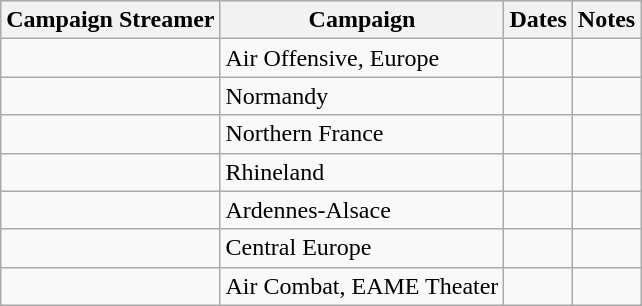<table class="wikitable">
<tr style="background:#efefef;">
<th>Campaign Streamer</th>
<th>Campaign</th>
<th>Dates</th>
<th>Notes</th>
</tr>
<tr>
<td></td>
<td>Air Offensive, Europe</td>
<td></td>
<td></td>
</tr>
<tr>
<td></td>
<td>Normandy</td>
<td></td>
<td></td>
</tr>
<tr>
<td></td>
<td>Northern France</td>
<td></td>
<td></td>
</tr>
<tr>
<td></td>
<td>Rhineland</td>
<td></td>
<td></td>
</tr>
<tr>
<td></td>
<td>Ardennes-Alsace</td>
<td></td>
<td></td>
</tr>
<tr>
<td></td>
<td>Central Europe</td>
<td></td>
<td></td>
</tr>
<tr>
<td></td>
<td>Air Combat, EAME Theater</td>
<td></td>
<td></td>
</tr>
</table>
